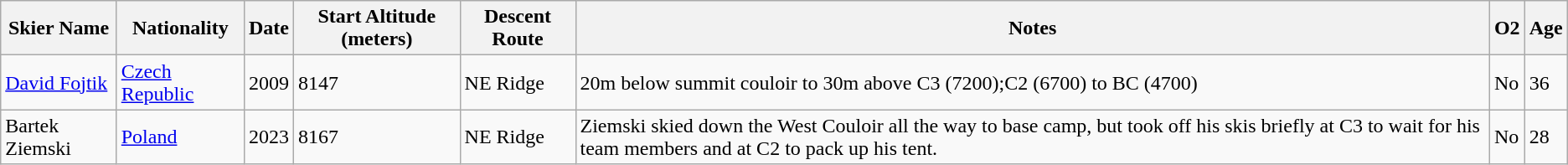<table class="wikitable sortable">
<tr>
<th scope="col">Skier Name</th>
<th scope="col">Nationality</th>
<th scope="col">Date</th>
<th scope="col">Start Altitude (meters)</th>
<th scope="col">Descent Route</th>
<th scope="col">Notes</th>
<th scope="col">O2</th>
<th scope="col">Age</th>
</tr>
<tr>
<td><a href='#'>David Fojtik</a></td>
<td><a href='#'>Czech Republic</a></td>
<td>2009</td>
<td>8147</td>
<td>NE Ridge</td>
<td>20m below summit couloir to 30m above C3 (7200);C2 (6700) to BC (4700)</td>
<td>No</td>
<td>36</td>
</tr>
<tr>
<td>Bartek Ziemski</td>
<td><a href='#'>Poland</a></td>
<td>2023</td>
<td>8167</td>
<td>NE Ridge</td>
<td>Ziemski skied down the West Couloir all the way to base camp, but took off his skis briefly at C3 to wait for his team members and at C2 to pack up his tent.</td>
<td>No</td>
<td>28</td>
</tr>
</table>
